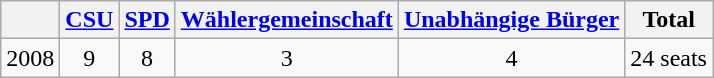<table class="wikitable">
<tr>
<th></th>
<th><a href='#'>CSU</a></th>
<th><a href='#'>SPD</a></th>
<th><a href='#'>Wählergemeinschaft</a></th>
<th><a href='#'>Unabhängige Bürger</a></th>
<th><strong>Total</strong></th>
</tr>
<tr align="center">
<td>2008</td>
<td>9</td>
<td>8</td>
<td>3</td>
<td>4</td>
<td>24 seats</td>
</tr>
</table>
